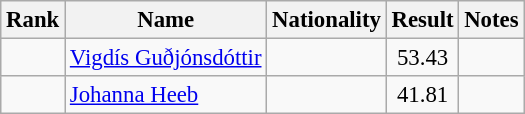<table class="wikitable sortable" style="text-align:center; font-size:95%">
<tr>
<th>Rank</th>
<th>Name</th>
<th>Nationality</th>
<th>Result</th>
<th>Notes</th>
</tr>
<tr>
<td></td>
<td align=left><a href='#'>Vigdís Guðjónsdóttir</a></td>
<td align=left></td>
<td>53.43</td>
<td></td>
</tr>
<tr>
<td></td>
<td align=left><a href='#'>Johanna Heeb</a></td>
<td align=left></td>
<td>41.81</td>
<td></td>
</tr>
</table>
